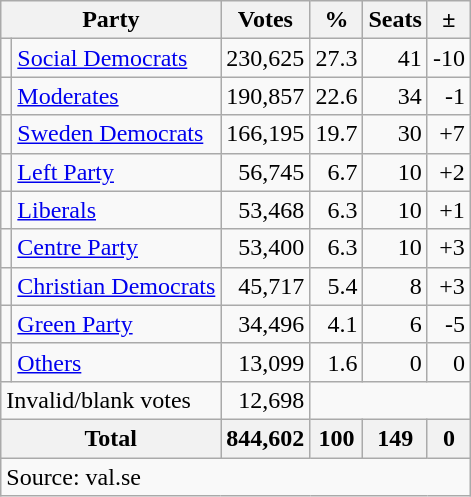<table class=wikitable style=text-align:right>
<tr>
<th colspan=2>Party</th>
<th>Votes</th>
<th>%</th>
<th>Seats</th>
<th>±</th>
</tr>
<tr>
<td bgcolor=></td>
<td align=left><a href='#'>Social Democrats</a></td>
<td>230,625</td>
<td>27.3</td>
<td>41</td>
<td>-10</td>
</tr>
<tr>
<td bgcolor=></td>
<td align=left><a href='#'>Moderates</a></td>
<td>190,857</td>
<td>22.6</td>
<td>34</td>
<td>-1</td>
</tr>
<tr>
<td bgcolor=></td>
<td align=left><a href='#'>Sweden Democrats</a></td>
<td>166,195</td>
<td>19.7</td>
<td>30</td>
<td>+7</td>
</tr>
<tr>
<td bgcolor=></td>
<td align=left><a href='#'>Left Party</a></td>
<td>56,745</td>
<td>6.7</td>
<td>10</td>
<td>+2</td>
</tr>
<tr>
<td bgcolor=></td>
<td align=left><a href='#'>Liberals</a></td>
<td>53,468</td>
<td>6.3</td>
<td>10</td>
<td>+1</td>
</tr>
<tr>
<td bgcolor=></td>
<td align=left><a href='#'>Centre Party</a></td>
<td>53,400</td>
<td>6.3</td>
<td>10</td>
<td>+3</td>
</tr>
<tr>
<td bgcolor=></td>
<td align=left><a href='#'>Christian Democrats</a></td>
<td>45,717</td>
<td>5.4</td>
<td>8</td>
<td>+3</td>
</tr>
<tr>
<td bgcolor=></td>
<td align=left><a href='#'>Green Party</a></td>
<td>34,496</td>
<td>4.1</td>
<td>6</td>
<td>-5</td>
</tr>
<tr>
<td></td>
<td align=left><a href='#'>Others</a></td>
<td>13,099</td>
<td>1.6</td>
<td>0</td>
<td>0</td>
</tr>
<tr>
<td align=left colspan=2>Invalid/blank votes</td>
<td>12,698</td>
<td colspan=3></td>
</tr>
<tr>
<th align=left colspan=2>Total</th>
<th>844,602</th>
<th>100</th>
<th>149</th>
<th>0</th>
</tr>
<tr>
<td align=left colspan=6>Source: val.se </td>
</tr>
</table>
